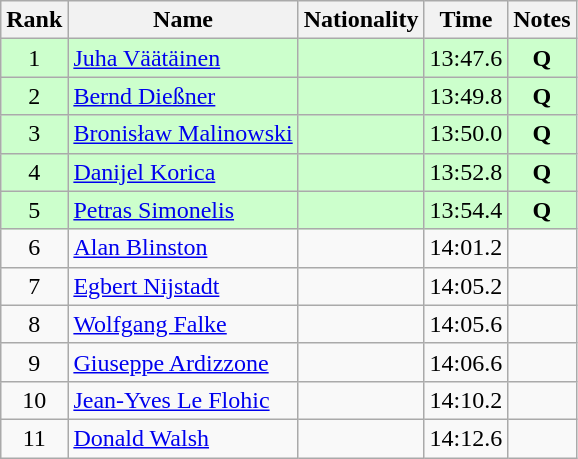<table class="wikitable sortable" style="text-align:center">
<tr>
<th>Rank</th>
<th>Name</th>
<th>Nationality</th>
<th>Time</th>
<th>Notes</th>
</tr>
<tr bgcolor=ccffcc>
<td>1</td>
<td align=left><a href='#'>Juha Väätäinen</a></td>
<td align=left></td>
<td>13:47.6</td>
<td><strong>Q</strong></td>
</tr>
<tr bgcolor=ccffcc>
<td>2</td>
<td align=left><a href='#'>Bernd Dießner</a></td>
<td align=left></td>
<td>13:49.8</td>
<td><strong>Q</strong></td>
</tr>
<tr bgcolor=ccffcc>
<td>3</td>
<td align=left><a href='#'>Bronisław Malinowski</a></td>
<td align=left></td>
<td>13:50.0</td>
<td><strong>Q</strong></td>
</tr>
<tr bgcolor=ccffcc>
<td>4</td>
<td align=left><a href='#'>Danijel Korica</a></td>
<td align=left></td>
<td>13:52.8</td>
<td><strong>Q</strong></td>
</tr>
<tr bgcolor=ccffcc>
<td>5</td>
<td align=left><a href='#'>Petras Simonelis</a></td>
<td align=left></td>
<td>13:54.4</td>
<td><strong>Q</strong></td>
</tr>
<tr>
<td>6</td>
<td align=left><a href='#'>Alan Blinston</a></td>
<td align=left></td>
<td>14:01.2</td>
<td></td>
</tr>
<tr>
<td>7</td>
<td align=left><a href='#'>Egbert Nijstadt</a></td>
<td align=left></td>
<td>14:05.2</td>
<td></td>
</tr>
<tr>
<td>8</td>
<td align=left><a href='#'>Wolfgang Falke</a></td>
<td align=left></td>
<td>14:05.6</td>
<td></td>
</tr>
<tr>
<td>9</td>
<td align=left><a href='#'>Giuseppe Ardizzone</a></td>
<td align=left></td>
<td>14:06.6</td>
<td></td>
</tr>
<tr>
<td>10</td>
<td align=left><a href='#'>Jean-Yves Le Flohic</a></td>
<td align=left></td>
<td>14:10.2</td>
<td></td>
</tr>
<tr>
<td>11</td>
<td align=left><a href='#'>Donald Walsh</a></td>
<td align=left></td>
<td>14:12.6</td>
<td></td>
</tr>
</table>
